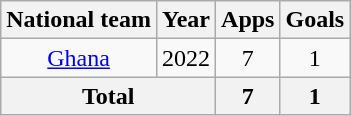<table class="wikitable" style="text-align:center">
<tr>
<th>National team</th>
<th>Year</th>
<th>Apps</th>
<th>Goals</th>
</tr>
<tr>
<td><a href='#'>Ghana</a></td>
<td>2022</td>
<td>7</td>
<td>1</td>
</tr>
<tr>
<th colspan="2">Total</th>
<th>7</th>
<th>1</th>
</tr>
</table>
